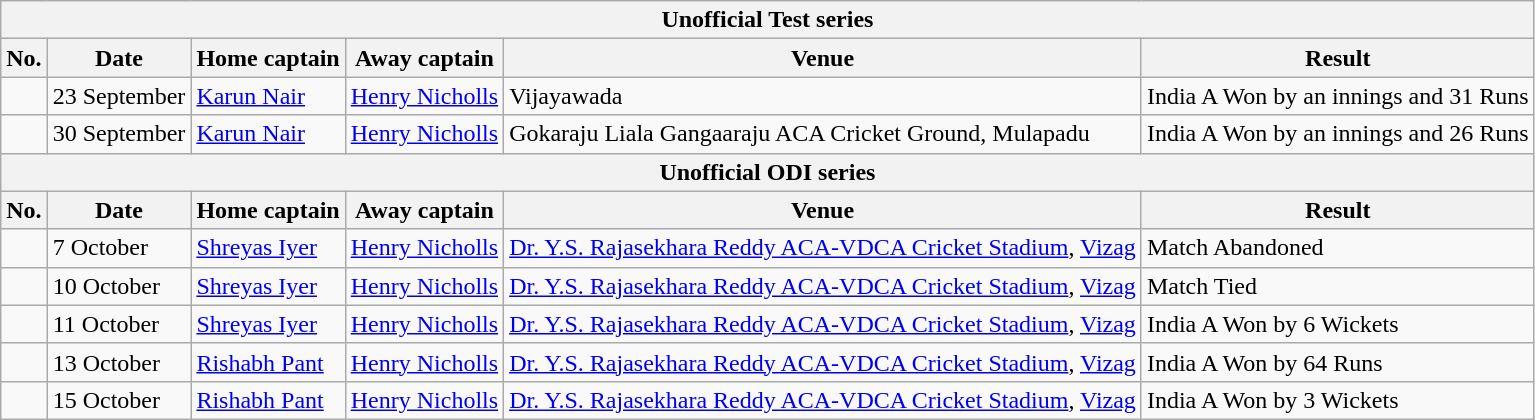<table class="wikitable">
<tr>
<th colspan="9">Unofficial Test series</th>
</tr>
<tr>
<th>No.</th>
<th>Date</th>
<th>Home captain</th>
<th>Away captain</th>
<th>Venue</th>
<th>Result</th>
</tr>
<tr>
<td> </td>
<td>23 September</td>
<td><a href='#'>Karun Nair</a></td>
<td><a href='#'>Henry Nicholls</a></td>
<td>Vijayawada</td>
<td>India A Won by an innings and 31 Runs</td>
</tr>
<tr>
<td> </td>
<td>30 September</td>
<td><a href='#'>Karun Nair</a></td>
<td><a href='#'>Henry Nicholls</a></td>
<td>Gokaraju Liala Gangaaraju ACA Cricket Ground, Mulapadu</td>
<td>India A Won by an innings and 26 Runs</td>
</tr>
<tr>
<th colspan="9">Unofficial ODI series</th>
</tr>
<tr>
<th>No.</th>
<th>Date</th>
<th>Home captain</th>
<th>Away captain</th>
<th>Venue</th>
<th>Result</th>
</tr>
<tr>
<td> </td>
<td>7 October</td>
<td><a href='#'>Shreyas Iyer</a></td>
<td><a href='#'>Henry Nicholls</a></td>
<td><a href='#'>Dr. Y.S. Rajasekhara Reddy ACA-VDCA Cricket Stadium</a>, <a href='#'>Vizag</a></td>
<td>Match Abandoned</td>
</tr>
<tr>
<td> </td>
<td>10 October</td>
<td><a href='#'>Shreyas Iyer</a></td>
<td><a href='#'>Henry Nicholls</a></td>
<td><a href='#'>Dr. Y.S. Rajasekhara Reddy ACA-VDCA Cricket Stadium</a>, <a href='#'>Vizag</a></td>
<td>Match Tied</td>
</tr>
<tr>
<td> </td>
<td>11 October</td>
<td><a href='#'>Shreyas Iyer</a></td>
<td><a href='#'>Henry Nicholls</a></td>
<td><a href='#'>Dr. Y.S. Rajasekhara Reddy ACA-VDCA Cricket Stadium</a>, <a href='#'>Vizag</a></td>
<td>India A Won by 6 Wickets</td>
</tr>
<tr>
<td> </td>
<td>13 October</td>
<td><a href='#'>Rishabh Pant</a></td>
<td><a href='#'>Henry Nicholls</a></td>
<td><a href='#'>Dr. Y.S. Rajasekhara Reddy ACA-VDCA Cricket Stadium</a>, <a href='#'>Vizag</a></td>
<td>India A Won by 64 Runs</td>
</tr>
<tr>
<td> </td>
<td>15 October</td>
<td><a href='#'>Rishabh Pant</a></td>
<td><a href='#'>Henry Nicholls</a></td>
<td><a href='#'>Dr. Y.S. Rajasekhara Reddy ACA-VDCA Cricket Stadium</a>, <a href='#'>Vizag</a></td>
<td>India A Won by 3 Wickets</td>
</tr>
</table>
